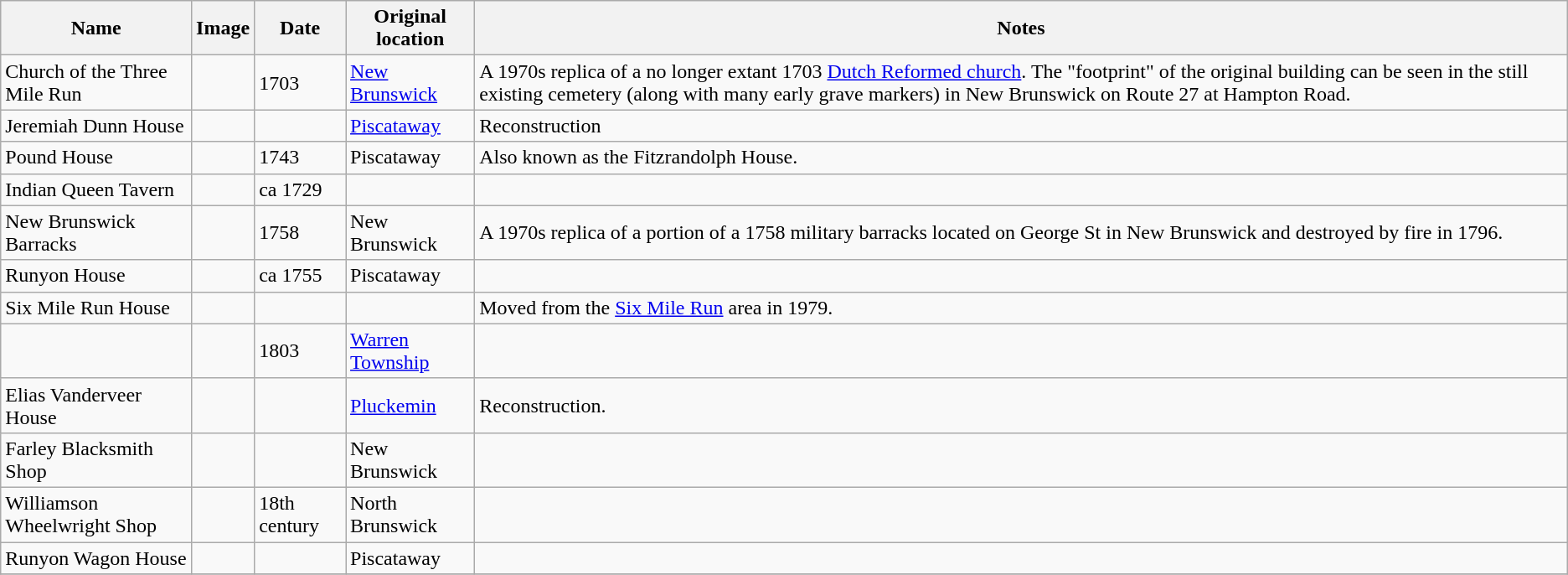<table class="wikitable">
<tr>
<th>Name</th>
<th>Image</th>
<th>Date</th>
<th>Original location</th>
<th>Notes</th>
</tr>
<tr>
<td>Church of the Three Mile Run</td>
<td></td>
<td>1703</td>
<td><a href='#'>New Brunswick</a></td>
<td>A 1970s replica of a no longer extant 1703 <a href='#'>Dutch Reformed church</a>. The "footprint" of the original building can be seen in the still existing cemetery (along with many early grave markers) in New Brunswick on Route 27 at Hampton Road.</td>
</tr>
<tr>
<td>Jeremiah Dunn House</td>
<td></td>
<td></td>
<td><a href='#'>Piscataway</a></td>
<td>Reconstruction</td>
</tr>
<tr>
<td>Pound House</td>
<td></td>
<td>1743</td>
<td>Piscataway</td>
<td>Also known as the Fitzrandolph House.</td>
</tr>
<tr>
<td>Indian Queen Tavern</td>
<td></td>
<td>ca 1729</td>
<td></td>
<td></td>
</tr>
<tr>
<td>New Brunswick Barracks</td>
<td></td>
<td>1758</td>
<td>New Brunswick</td>
<td>A 1970s replica of a portion of a 1758 military barracks located on George St in New Brunswick and destroyed by fire in 1796.</td>
</tr>
<tr>
<td>Runyon House</td>
<td></td>
<td>ca 1755</td>
<td>Piscataway</td>
<td></td>
</tr>
<tr>
<td>Six Mile Run House</td>
<td></td>
<td></td>
<td></td>
<td>Moved from the <a href='#'>Six Mile Run</a> area in 1979.</td>
</tr>
<tr>
<td></td>
<td></td>
<td>1803</td>
<td><a href='#'>Warren Township</a></td>
<td></td>
</tr>
<tr>
<td>Elias Vanderveer House</td>
<td></td>
<td></td>
<td><a href='#'>Pluckemin</a></td>
<td>Reconstruction.</td>
</tr>
<tr>
<td>Farley Blacksmith Shop</td>
<td></td>
<td></td>
<td>New Brunswick</td>
<td></td>
</tr>
<tr>
<td>Williamson Wheelwright Shop</td>
<td></td>
<td>18th century</td>
<td>North Brunswick</td>
<td></td>
</tr>
<tr>
<td>Runyon Wagon House</td>
<td></td>
<td></td>
<td>Piscataway</td>
<td></td>
</tr>
<tr>
</tr>
</table>
